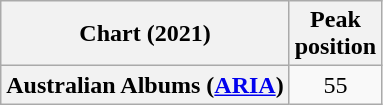<table class="wikitable plainrowheaders" style="text-align:center">
<tr>
<th scope="col">Chart (2021)</th>
<th scope="col">Peak<br>position</th>
</tr>
<tr>
<th scope="row">Australian Albums (<a href='#'>ARIA</a>)</th>
<td>55</td>
</tr>
</table>
